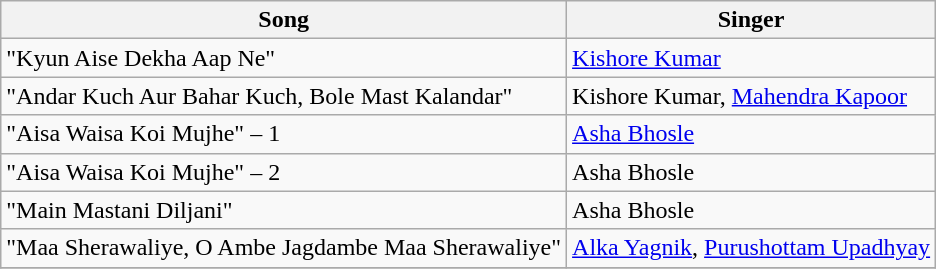<table class="wikitable">
<tr>
<th>Song</th>
<th>Singer</th>
</tr>
<tr>
<td>"Kyun Aise Dekha Aap Ne"</td>
<td><a href='#'>Kishore Kumar</a></td>
</tr>
<tr>
<td>"Andar Kuch Aur Bahar Kuch, Bole Mast Kalandar"</td>
<td>Kishore Kumar, <a href='#'>Mahendra Kapoor</a></td>
</tr>
<tr>
<td>"Aisa Waisa Koi Mujhe" – 1</td>
<td><a href='#'>Asha Bhosle</a></td>
</tr>
<tr>
<td>"Aisa Waisa Koi Mujhe" – 2</td>
<td>Asha Bhosle</td>
</tr>
<tr>
<td>"Main Mastani Diljani"</td>
<td>Asha Bhosle</td>
</tr>
<tr>
<td>"Maa Sherawaliye, O Ambe Jagdambe Maa Sherawaliye"</td>
<td><a href='#'>Alka Yagnik</a>, <a href='#'>Purushottam Upadhyay</a></td>
</tr>
<tr>
</tr>
</table>
